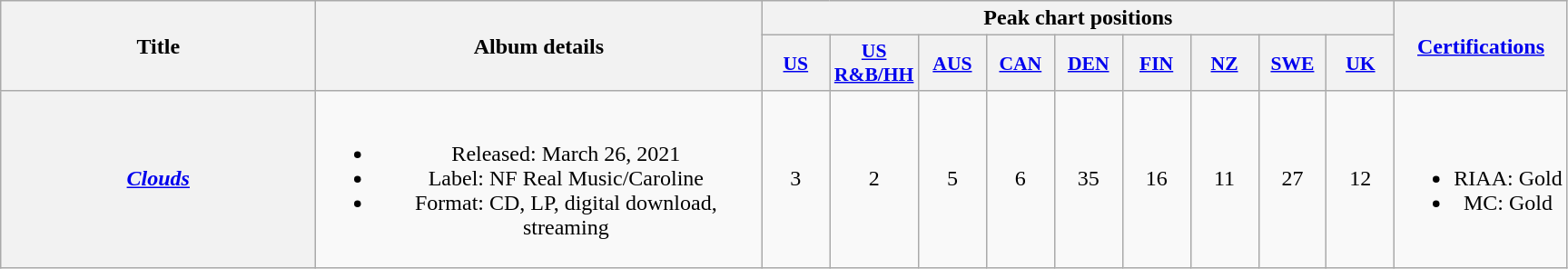<table class="wikitable plainrowheaders" style="text-align:center;">
<tr>
<th scope="col" rowspan="2" style="width:14em;">Title</th>
<th scope="col" rowspan="2" style="width:20em;">Album details</th>
<th scope="col" colspan="9">Peak chart positions</th>
<th scope="col" rowspan="2"><a href='#'>Certifications</a></th>
</tr>
<tr>
<th scope="col" style="width:3em;font-size:90%;"><a href='#'>US</a><br></th>
<th scope="col" style="width:3em;font-size:90%;"><a href='#'>US<br>R&B/HH</a><br></th>
<th scope="col" style="width:3em;font-size:90%;"><a href='#'>AUS</a><br></th>
<th scope="col" style="width:3em;font-size:90%;"><a href='#'>CAN</a><br></th>
<th scope="col" style="width:3em;font-size:90%;"><a href='#'>DEN</a><br></th>
<th scope="col" style="width:3em;font-size:90%;"><a href='#'>FIN</a><br></th>
<th scope="col" style="width:3em;font-size:90%;"><a href='#'>NZ</a><br></th>
<th scope="col" style="width:3em;font-size:90%;"><a href='#'>SWE</a><br></th>
<th scope="col" style="width:3em;font-size:90%;"><a href='#'>UK</a><br></th>
</tr>
<tr>
<th scope="row"><em><a href='#'>Clouds</a></em></th>
<td><br><ul><li>Released: March 26, 2021</li><li>Label: NF Real Music/Caroline</li><li>Format: CD, LP, digital download, streaming</li></ul></td>
<td>3</td>
<td>2</td>
<td>5</td>
<td>6</td>
<td>35</td>
<td>16</td>
<td>11</td>
<td>27</td>
<td>12</td>
<td><br><ul><li>RIAA: Gold</li><li>MC: Gold</li></ul></td>
</tr>
</table>
